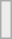<table class="wikitable" style="margin:1em auto;">
<tr>
<td bgcolor="#ECECEC"><br></td>
</tr>
</table>
